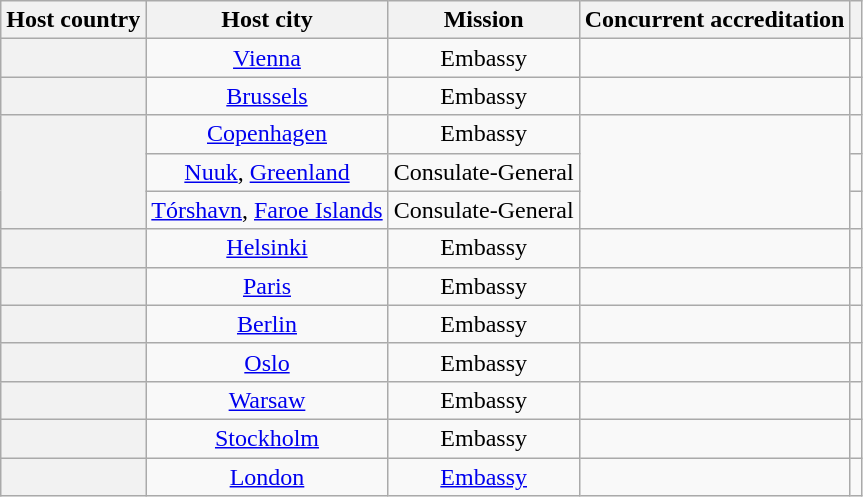<table class="wikitable plainrowheaders" style="text-align:center;">
<tr>
<th scope="col">Host country</th>
<th scope="col">Host city</th>
<th scope="col">Mission</th>
<th scope="col">Concurrent accreditation</th>
<th scope="col"></th>
</tr>
<tr>
<th scope="row"></th>
<td><a href='#'>Vienna</a></td>
<td>Embassy</td>
<td></td>
<td></td>
</tr>
<tr>
<th scope="row"></th>
<td><a href='#'>Brussels</a></td>
<td>Embassy</td>
<td></td>
<td></td>
</tr>
<tr>
<th scope="row" rowspan="3"></th>
<td><a href='#'>Copenhagen</a></td>
<td>Embassy</td>
<td rowspan="3"></td>
<td></td>
</tr>
<tr>
<td><a href='#'>Nuuk</a>, <a href='#'>Greenland</a></td>
<td>Consulate-General</td>
<td></td>
</tr>
<tr>
<td><a href='#'>Tórshavn</a>, <a href='#'>Faroe Islands</a></td>
<td>Consulate-General</td>
<td></td>
</tr>
<tr>
<th scope="row"></th>
<td><a href='#'>Helsinki</a></td>
<td>Embassy</td>
<td></td>
<td></td>
</tr>
<tr>
<th scope="row"></th>
<td><a href='#'>Paris</a></td>
<td>Embassy</td>
<td></td>
<td></td>
</tr>
<tr>
<th scope="row"></th>
<td><a href='#'>Berlin</a></td>
<td>Embassy</td>
<td></td>
<td></td>
</tr>
<tr>
<th scope="row"></th>
<td><a href='#'>Oslo</a></td>
<td>Embassy</td>
<td></td>
<td></td>
</tr>
<tr>
<th scope="row"></th>
<td><a href='#'>Warsaw</a></td>
<td>Embassy</td>
<td></td>
<td></td>
</tr>
<tr>
<th scope="row"></th>
<td><a href='#'>Stockholm</a></td>
<td>Embassy</td>
<td></td>
<td></td>
</tr>
<tr>
<th scope="row"></th>
<td><a href='#'>London</a></td>
<td><a href='#'>Embassy</a></td>
<td></td>
<td></td>
</tr>
</table>
